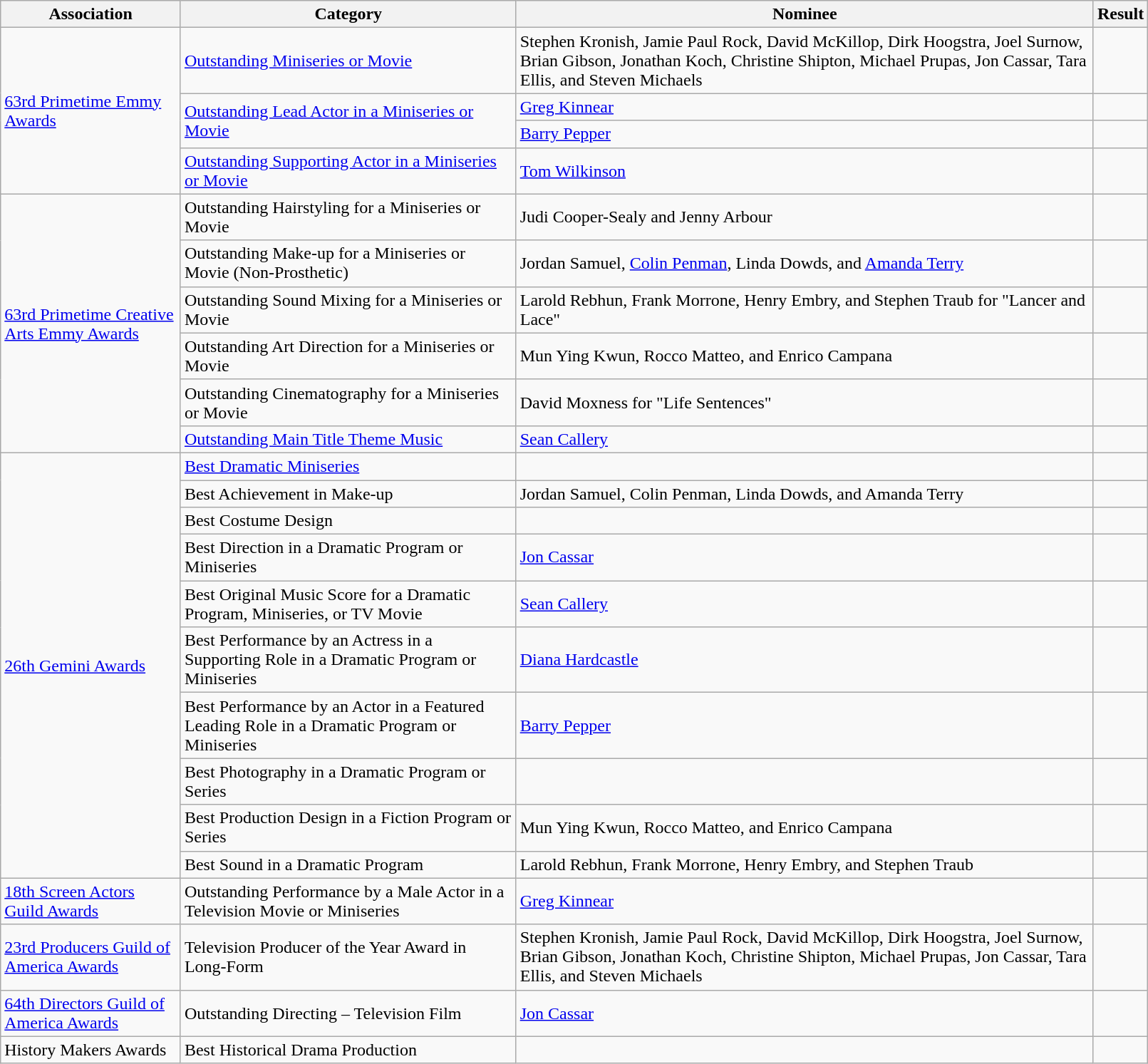<table class="wikitable" width="85%">
<tr>
<th>Association</th>
<th>Category</th>
<th>Nominee</th>
<th>Result</th>
</tr>
<tr>
<td rowspan=4><a href='#'>63rd Primetime Emmy Awards</a></td>
<td><a href='#'>Outstanding Miniseries or Movie</a></td>
<td>Stephen Kronish, Jamie Paul Rock, David McKillop, Dirk Hoogstra, Joel Surnow, Brian Gibson, Jonathan Koch, Christine Shipton, Michael Prupas, Jon Cassar, Tara Ellis, and Steven Michaels</td>
<td></td>
</tr>
<tr>
<td rowspan=2><a href='#'>Outstanding Lead Actor in a Miniseries or Movie</a></td>
<td><a href='#'>Greg Kinnear</a></td>
<td></td>
</tr>
<tr>
<td><a href='#'>Barry Pepper</a></td>
<td></td>
</tr>
<tr>
<td><a href='#'>Outstanding Supporting Actor in a Miniseries or Movie</a></td>
<td><a href='#'>Tom Wilkinson</a></td>
<td></td>
</tr>
<tr>
<td rowspan=6><a href='#'>63rd Primetime Creative Arts Emmy Awards</a></td>
<td>Outstanding Hairstyling for a Miniseries or Movie</td>
<td>Judi Cooper-Sealy and Jenny Arbour</td>
<td></td>
</tr>
<tr>
<td>Outstanding Make-up for a Miniseries or Movie (Non-Prosthetic)</td>
<td>Jordan Samuel, <a href='#'>Colin Penman</a>, Linda Dowds, and <a href='#'>Amanda Terry</a></td>
<td></td>
</tr>
<tr>
<td>Outstanding Sound Mixing for a Miniseries or Movie</td>
<td>Larold Rebhun, Frank Morrone, Henry Embry, and Stephen Traub for "Lancer and Lace"</td>
<td></td>
</tr>
<tr>
<td>Outstanding Art Direction for a Miniseries or Movie</td>
<td>Mun Ying Kwun, Rocco Matteo, and Enrico Campana</td>
<td></td>
</tr>
<tr>
<td>Outstanding Cinematography for a Miniseries or Movie</td>
<td>David Moxness for "Life Sentences"</td>
<td></td>
</tr>
<tr>
<td><a href='#'>Outstanding Main Title Theme Music</a></td>
<td><a href='#'>Sean Callery</a></td>
<td></td>
</tr>
<tr>
<td rowspan="10"><a href='#'>26th Gemini Awards</a></td>
<td><a href='#'>Best Dramatic Miniseries</a></td>
<td></td>
<td></td>
</tr>
<tr>
<td>Best Achievement in Make-up</td>
<td>Jordan Samuel, Colin Penman, Linda Dowds, and Amanda Terry</td>
<td></td>
</tr>
<tr>
<td>Best Costume Design</td>
<td></td>
<td></td>
</tr>
<tr>
<td>Best Direction in a Dramatic Program or Miniseries</td>
<td><a href='#'>Jon Cassar</a></td>
<td></td>
</tr>
<tr>
<td>Best Original Music Score for a Dramatic Program, Miniseries, or TV Movie</td>
<td><a href='#'>Sean Callery</a></td>
<td></td>
</tr>
<tr>
<td>Best Performance by an Actress in a Supporting Role in a Dramatic Program or Miniseries</td>
<td><a href='#'>Diana Hardcastle</a></td>
<td></td>
</tr>
<tr>
<td>Best Performance by an Actor in a Featured Leading Role in a Dramatic Program or Miniseries</td>
<td><a href='#'>Barry Pepper</a></td>
<td></td>
</tr>
<tr>
<td>Best Photography in a Dramatic Program or Series</td>
<td></td>
<td></td>
</tr>
<tr>
<td>Best Production Design in a Fiction Program or Series</td>
<td>Mun Ying Kwun, Rocco Matteo, and Enrico Campana</td>
<td></td>
</tr>
<tr>
<td>Best Sound in a Dramatic Program</td>
<td>Larold Rebhun, Frank Morrone, Henry Embry, and Stephen Traub</td>
<td></td>
</tr>
<tr>
<td><a href='#'>18th Screen Actors Guild Awards</a></td>
<td>Outstanding Performance by a Male Actor in a Television Movie or Miniseries</td>
<td><a href='#'>Greg Kinnear</a></td>
<td></td>
</tr>
<tr>
<td><a href='#'>23rd Producers Guild of America Awards</a></td>
<td>Television Producer of the Year Award in Long-Form</td>
<td>Stephen Kronish, Jamie Paul Rock, David McKillop, Dirk Hoogstra, Joel Surnow, Brian Gibson, Jonathan Koch, Christine Shipton, Michael Prupas, Jon Cassar, Tara Ellis, and Steven Michaels</td>
<td></td>
</tr>
<tr>
<td><a href='#'>64th Directors Guild of America Awards</a></td>
<td>Outstanding Directing – Television Film</td>
<td><a href='#'>Jon Cassar</a></td>
<td></td>
</tr>
<tr>
<td>History Makers Awards</td>
<td>Best Historical Drama Production</td>
<td></td>
<td></td>
</tr>
</table>
